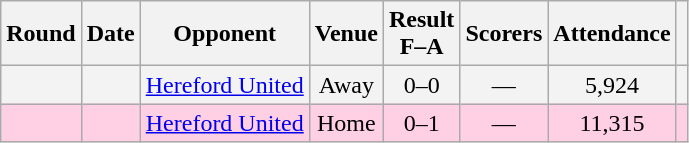<table class="wikitable sortable" style="text-align:center;">
<tr>
<th>Round</th>
<th>Date</th>
<th>Opponent</th>
<th>Venue</th>
<th>Result<br>F–A</th>
<th class=unsortable>Scorers</th>
<th>Attendance</th>
<th class=unsortable></th>
</tr>
<tr bgcolor="#f3f3f3">
<td></td>
<td></td>
<td><a href='#'>Hereford United</a></td>
<td>Away</td>
<td>0–0</td>
<td>—</td>
<td>5,924</td>
<td></td>
</tr>
<tr bgcolor="#ffd0e3">
<td></td>
<td></td>
<td><a href='#'>Hereford United</a></td>
<td>Home</td>
<td>0–1</td>
<td>—</td>
<td>11,315</td>
<td></td>
</tr>
</table>
